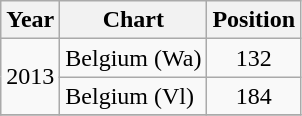<table class="wikitable">
<tr>
<th>Year</th>
<th>Chart</th>
<th>Position</th>
</tr>
<tr>
<td rowspan="2">2013</td>
<td>Belgium (Wa)</td>
<td align="center">132</td>
</tr>
<tr>
<td>Belgium (Vl)</td>
<td align="center">184</td>
</tr>
<tr>
</tr>
</table>
